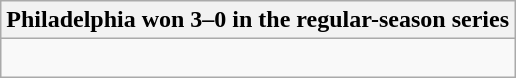<table class="wikitable collapsible collapsed">
<tr>
<th>Philadelphia won 3–0 in the regular-season series</th>
</tr>
<tr>
<td><br>

</td>
</tr>
</table>
